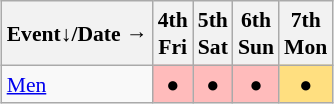<table class="wikitable" style="margin:0.5em auto; font-size:90%; line-height:1.25em; text-align:center;">
<tr>
<th>Event↓/Date →</th>
<th>4th<br>Fri</th>
<th>5th<br>Sat</th>
<th>6th<br>Sun</th>
<th>7th<br>Mon</th>
</tr>
<tr>
<td style="text-align:left;"><a href='#'>Men</a></td>
<td bgcolor="#FFBBBB">●</td>
<td bgcolor="#FFBBBB">●</td>
<td bgcolor="#FFBBBB">●</td>
<td bgcolor="#FFDF80">●</td>
</tr>
</table>
